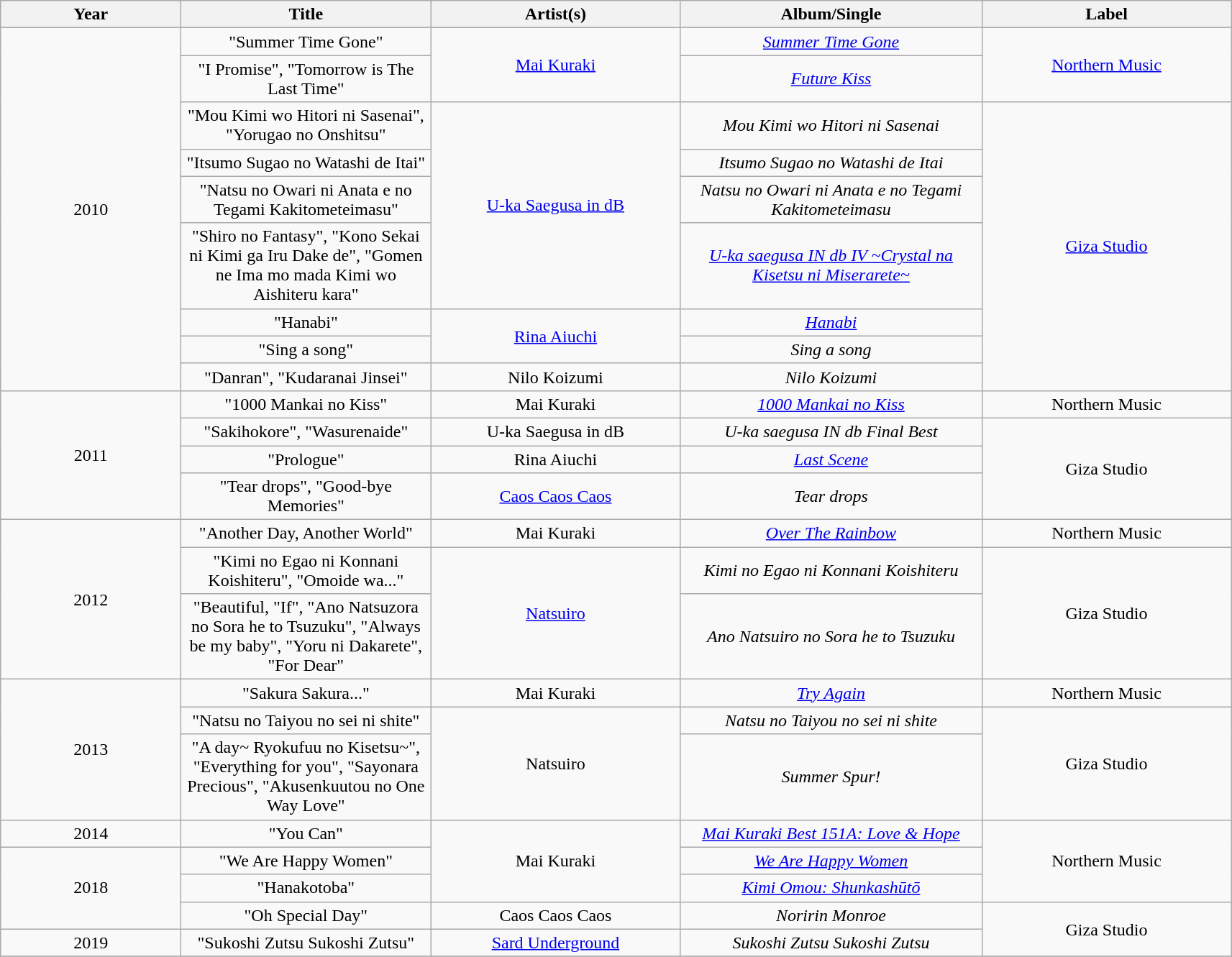<table class="wikitable plainrowheaders" style="text-align:center;">
<tr>
<th scope="col" style="width:10em;">Year</th>
<th scope="col" style="width:14em;">Title</th>
<th scope="col" style="width:14em;">Artist(s)</th>
<th scope="col" style="width:17em;">Album/Single</th>
<th scope="col" style="width:14em;">Label</th>
</tr>
<tr>
<td rowspan="9">2010</td>
<td scope="row">"Summer Time Gone"</td>
<td rowspan="2"><a href='#'>Mai Kuraki</a></td>
<td><em><a href='#'>Summer Time Gone</a></em></td>
<td rowspan="2"><a href='#'>Northern Music</a></td>
</tr>
<tr>
<td scope="row">"I Promise", "Tomorrow is The Last Time"</td>
<td><em><a href='#'>Future Kiss</a></em></td>
</tr>
<tr>
<td scope="row">"Mou Kimi wo Hitori ni Sasenai", "Yorugao no Onshitsu"</td>
<td rowspan="4"><a href='#'>U-ka Saegusa in dB</a></td>
<td><em>Mou Kimi wo Hitori ni Sasenai</em></td>
<td rowspan="7"><a href='#'>Giza Studio</a></td>
</tr>
<tr>
<td scope="row">"Itsumo Sugao no Watashi de Itai"</td>
<td><em>Itsumo Sugao no Watashi de Itai</em></td>
</tr>
<tr>
<td scope="row">"Natsu no Owari ni Anata e no Tegami Kakitometeimasu"</td>
<td><em>Natsu no Owari ni Anata e no Tegami Kakitometeimasu</em></td>
</tr>
<tr>
<td scope="row">"Shiro no Fantasy", "Kono Sekai ni Kimi ga Iru Dake de", "Gomen ne Ima mo mada Kimi wo Aishiteru kara"</td>
<td><em><a href='#'>U-ka saegusa IN db IV ~Crystal na Kisetsu ni Miserarete~</a></em></td>
</tr>
<tr>
<td scope="row">"Hanabi"</td>
<td rowspan="2"><a href='#'>Rina Aiuchi</a></td>
<td><em><a href='#'>Hanabi</a></em></td>
</tr>
<tr>
<td scope="row">"Sing a song"</td>
<td><em>Sing a song</em></td>
</tr>
<tr>
<td scope="row">"Danran", "Kudaranai Jinsei"</td>
<td>Nilo Koizumi</td>
<td><em>Nilo Koizumi</em></td>
</tr>
<tr>
<td rowspan="4">2011</td>
<td scope="row">"1000 Mankai no Kiss"</td>
<td>Mai Kuraki</td>
<td><em><a href='#'>1000 Mankai no Kiss</a></em></td>
<td>Northern Music</td>
</tr>
<tr>
<td scope="row">"Sakihokore", "Wasurenaide"</td>
<td>U-ka Saegusa in dB</td>
<td><em>U-ka saegusa IN db Final Best</em></td>
<td rowspan="3">Giza Studio</td>
</tr>
<tr>
<td scope="row">"Prologue"</td>
<td>Rina Aiuchi</td>
<td><em><a href='#'>Last Scene</a></em></td>
</tr>
<tr>
<td scope="row">"Tear drops", "Good-bye Memories"</td>
<td><a href='#'>Caos Caos Caos</a></td>
<td><em>Tear drops</em></td>
</tr>
<tr>
<td rowspan="3">2012</td>
<td scope="row">"Another Day, Another World"</td>
<td>Mai Kuraki</td>
<td><em><a href='#'>Over The Rainbow</a></em></td>
<td>Northern Music</td>
</tr>
<tr>
<td scope="row">"Kimi no Egao ni Konnani Koishiteru", "Omoide wa..."</td>
<td rowspan="2"><a href='#'>Natsuiro</a></td>
<td><em>Kimi no Egao ni Konnani Koishiteru</em></td>
<td rowspan="2">Giza Studio</td>
</tr>
<tr>
<td scope="row">"Beautiful, "If", "Ano Natsuzora no Sora he to Tsuzuku", "Always be my baby", "Yoru ni Dakarete", "For Dear"</td>
<td><em>Ano Natsuiro no Sora he to Tsuzuku</em></td>
</tr>
<tr>
<td rowspan="3">2013</td>
<td scope="row">"Sakura Sakura..."</td>
<td>Mai Kuraki</td>
<td><em><a href='#'>Try Again</a></em></td>
<td>Northern Music</td>
</tr>
<tr>
<td scope="row">"Natsu no Taiyou no sei ni shite"</td>
<td rowspan="2">Natsuiro</td>
<td><em>Natsu no Taiyou no sei ni shite</em></td>
<td rowspan="2">Giza Studio</td>
</tr>
<tr>
<td scope="row">"A day~ Ryokufuu no Kisetsu~", "Everything for you", "Sayonara Precious", "Akusenkuutou no One Way Love"</td>
<td><em>Summer Spur!</em></td>
</tr>
<tr>
<td>2014</td>
<td scope="row">"You Can"</td>
<td rowspan="3">Mai Kuraki</td>
<td><em><a href='#'>Mai Kuraki Best 151A: Love & Hope</a></em></td>
<td rowspan="3">Northern Music</td>
</tr>
<tr>
<td rowspan="3">2018</td>
<td scope="row">"We Are Happy Women"</td>
<td><em><a href='#'>We Are Happy Women</a></em></td>
</tr>
<tr>
<td scope="row">"Hanakotoba"</td>
<td><em><a href='#'>Kimi Omou: Shunkashūtō</a></em></td>
</tr>
<tr>
<td scope="row">"Oh Special Day"</td>
<td>Caos Caos Caos</td>
<td><em>Noririn Monroe</em></td>
<td rowspan="2">Giza Studio</td>
</tr>
<tr>
<td>2019</td>
<td scope="row">"Sukoshi Zutsu Sukoshi Zutsu"</td>
<td><a href='#'>Sard Underground</a></td>
<td><em>Sukoshi Zutsu Sukoshi Zutsu</em></td>
</tr>
<tr>
</tr>
</table>
